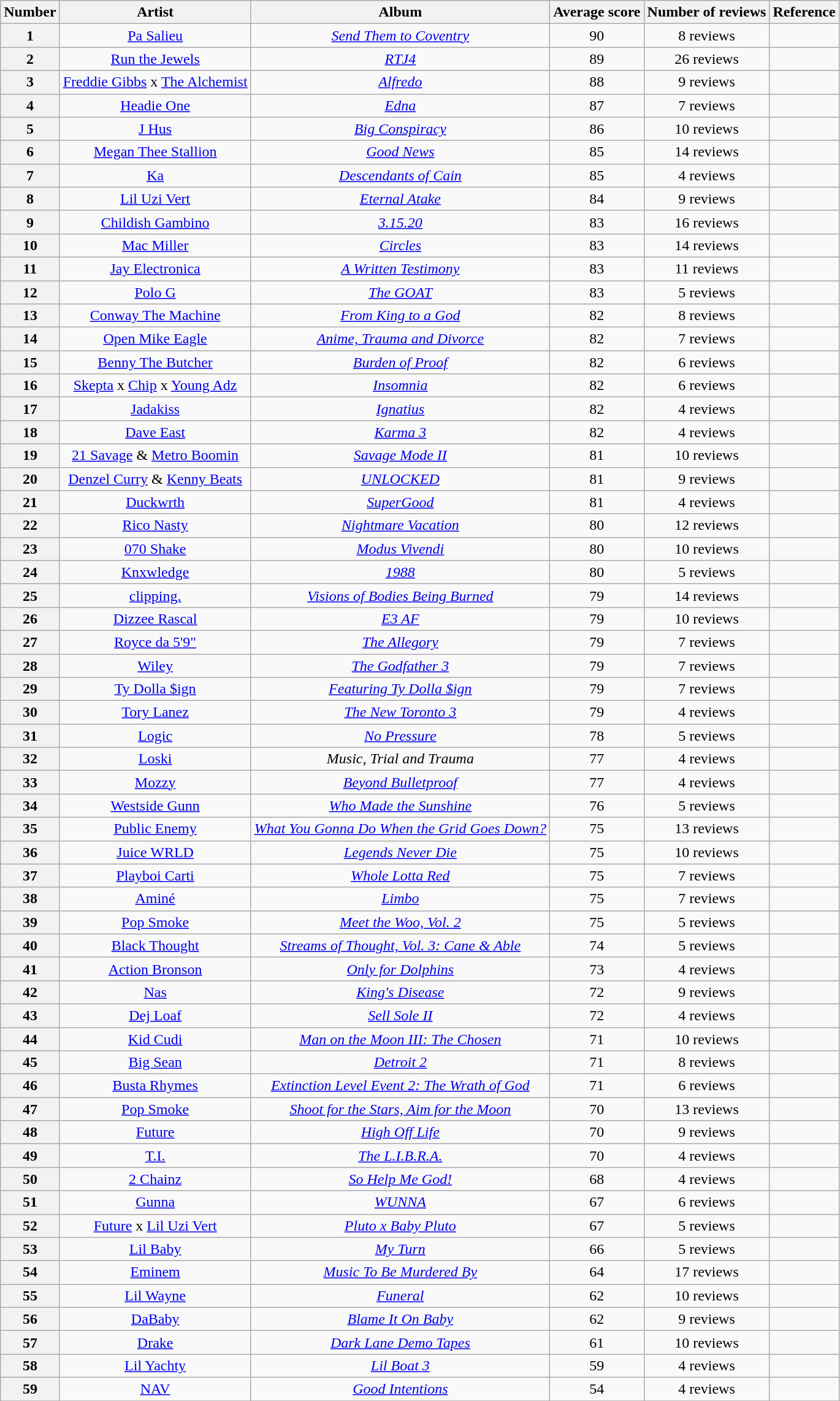<table class="wikitable sortable" style="text-align:center;">
<tr>
<th scope="col">Number</th>
<th scope="col">Artist</th>
<th scope="col">Album</th>
<th scope="col">Average score</th>
<th scope="col">Number of reviews</th>
<th scope="col">Reference</th>
</tr>
<tr>
<th scope="row">1</th>
<td><a href='#'>Pa Salieu</a></td>
<td><em><a href='#'>Send Them to Coventry</a></em></td>
<td>90</td>
<td>8 reviews</td>
<td></td>
</tr>
<tr>
<th scope="row">2</th>
<td><a href='#'>Run the Jewels</a></td>
<td><em><a href='#'>RTJ4</a></em></td>
<td>89</td>
<td>26 reviews</td>
<td></td>
</tr>
<tr>
<th scope="row">3</th>
<td><a href='#'>Freddie Gibbs</a> x <a href='#'>The Alchemist</a></td>
<td><em><a href='#'>Alfredo</a></em></td>
<td>88</td>
<td>9 reviews</td>
<td></td>
</tr>
<tr>
<th scope="row">4</th>
<td><a href='#'>Headie One</a></td>
<td><em><a href='#'>Edna</a></em></td>
<td>87</td>
<td>7 reviews</td>
<td></td>
</tr>
<tr>
<th scope="row">5</th>
<td><a href='#'>J Hus</a></td>
<td><em><a href='#'>Big Conspiracy</a></em></td>
<td>86</td>
<td>10 reviews</td>
<td></td>
</tr>
<tr>
<th scope="row">6</th>
<td><a href='#'>Megan Thee Stallion</a></td>
<td><em><a href='#'>Good News</a></em></td>
<td>85</td>
<td>14 reviews</td>
<td></td>
</tr>
<tr>
<th scope="row">7</th>
<td><a href='#'>Ka</a></td>
<td><em><a href='#'>Descendants of Cain</a></em></td>
<td>85</td>
<td>4 reviews</td>
<td></td>
</tr>
<tr>
<th scope="row">8</th>
<td><a href='#'>Lil Uzi Vert</a></td>
<td><em><a href='#'>Eternal Atake</a></em></td>
<td>84</td>
<td>9 reviews</td>
<td></td>
</tr>
<tr>
<th scope="row">9</th>
<td><a href='#'>Childish Gambino</a></td>
<td><em><a href='#'>3.15.20</a></em></td>
<td>83</td>
<td>16 reviews</td>
<td></td>
</tr>
<tr>
<th scope="row">10</th>
<td><a href='#'>Mac Miller</a></td>
<td><em><a href='#'>Circles</a></em></td>
<td>83</td>
<td>14 reviews</td>
<td></td>
</tr>
<tr>
<th scope="row">11</th>
<td><a href='#'>Jay Electronica</a></td>
<td><em><a href='#'>A Written Testimony</a></em></td>
<td>83</td>
<td>11 reviews</td>
<td></td>
</tr>
<tr>
<th scope="row">12</th>
<td><a href='#'>Polo G</a></td>
<td><em><a href='#'>The GOAT</a></em></td>
<td>83</td>
<td>5 reviews</td>
<td></td>
</tr>
<tr>
<th scope="row">13</th>
<td><a href='#'>Conway The Machine</a></td>
<td><em><a href='#'>From King to a God</a></em></td>
<td>82</td>
<td>8 reviews</td>
<td></td>
</tr>
<tr>
<th scope="row">14</th>
<td><a href='#'>Open Mike Eagle</a></td>
<td><em><a href='#'>Anime, Trauma and Divorce</a></em></td>
<td>82</td>
<td>7 reviews</td>
<td></td>
</tr>
<tr>
<th scope="row">15</th>
<td><a href='#'>Benny The Butcher</a></td>
<td><em><a href='#'>Burden of Proof</a></em></td>
<td>82</td>
<td>6 reviews</td>
<td></td>
</tr>
<tr>
<th scope="row">16</th>
<td><a href='#'>Skepta</a> x <a href='#'>Chip</a> x <a href='#'>Young Adz</a></td>
<td><em><a href='#'>Insomnia</a></em></td>
<td>82</td>
<td>6 reviews</td>
<td></td>
</tr>
<tr>
<th scope="row">17</th>
<td><a href='#'>Jadakiss</a></td>
<td><em><a href='#'>Ignatius</a></em></td>
<td>82</td>
<td>4 reviews</td>
<td></td>
</tr>
<tr>
<th scope="row">18</th>
<td><a href='#'>Dave East</a></td>
<td><em><a href='#'>Karma 3</a></em></td>
<td>82</td>
<td>4 reviews</td>
<td></td>
</tr>
<tr>
<th scope="row">19</th>
<td><a href='#'>21 Savage</a> & <a href='#'>Metro Boomin</a></td>
<td><em><a href='#'>Savage Mode II</a></em></td>
<td>81</td>
<td>10 reviews</td>
<td></td>
</tr>
<tr>
<th scope="row">20</th>
<td><a href='#'>Denzel Curry</a> & <a href='#'>Kenny Beats</a></td>
<td><em><a href='#'>UNLOCKED</a></em></td>
<td>81</td>
<td>9 reviews</td>
<td></td>
</tr>
<tr>
<th scope="row">21</th>
<td><a href='#'>Duckwrth</a></td>
<td><em><a href='#'>SuperGood</a></em></td>
<td>81</td>
<td>4 reviews</td>
<td></td>
</tr>
<tr>
<th scope="row">22</th>
<td><a href='#'>Rico Nasty</a></td>
<td><em><a href='#'>Nightmare Vacation</a></em></td>
<td>80</td>
<td>12 reviews</td>
<td></td>
</tr>
<tr>
<th scope="row">23</th>
<td><a href='#'>070 Shake</a></td>
<td><em><a href='#'>Modus Vivendi</a></em></td>
<td>80</td>
<td>10 reviews</td>
<td></td>
</tr>
<tr>
<th scope="row">24</th>
<td><a href='#'>Knxwledge</a></td>
<td><em><a href='#'>1988</a></em></td>
<td>80</td>
<td>5 reviews</td>
<td></td>
</tr>
<tr>
<th scope="row">25</th>
<td><a href='#'>clipping.</a></td>
<td><em><a href='#'>Visions of Bodies Being Burned</a></em></td>
<td>79</td>
<td>14 reviews</td>
<td></td>
</tr>
<tr>
<th scope="row">26</th>
<td><a href='#'>Dizzee Rascal</a></td>
<td><em><a href='#'>E3 AF</a></em></td>
<td>79</td>
<td>10 reviews</td>
<td></td>
</tr>
<tr>
<th scope="row">27</th>
<td><a href='#'>Royce da 5'9"</a></td>
<td><em><a href='#'>The Allegory</a></em></td>
<td>79</td>
<td>7 reviews</td>
<td></td>
</tr>
<tr>
<th scope="row">28</th>
<td><a href='#'>Wiley</a></td>
<td><em><a href='#'>The Godfather 3</a></em></td>
<td>79</td>
<td>7 reviews</td>
<td></td>
</tr>
<tr>
<th scope="row">29</th>
<td><a href='#'>Ty Dolla $ign</a></td>
<td><em><a href='#'>Featuring Ty Dolla $ign</a></em></td>
<td>79</td>
<td>7 reviews</td>
<td></td>
</tr>
<tr>
<th scope="row">30</th>
<td><a href='#'>Tory Lanez</a></td>
<td><em><a href='#'>The New Toronto 3</a></em></td>
<td>79</td>
<td>4 reviews</td>
<td></td>
</tr>
<tr>
<th scope="row">31</th>
<td><a href='#'>Logic</a></td>
<td><em><a href='#'>No Pressure</a></em></td>
<td>78</td>
<td>5 reviews</td>
<td></td>
</tr>
<tr>
<th scope="row">32</th>
<td><a href='#'>Loski</a></td>
<td><em>Music, Trial and Trauma</em></td>
<td>77</td>
<td>4 reviews</td>
<td></td>
</tr>
<tr>
<th scope="row">33</th>
<td><a href='#'>Mozzy</a></td>
<td><em><a href='#'>Beyond Bulletproof</a></em></td>
<td>77</td>
<td>4 reviews</td>
<td></td>
</tr>
<tr>
<th scope="row">34</th>
<td><a href='#'>Westside Gunn</a></td>
<td><em><a href='#'>Who Made the Sunshine</a></em></td>
<td>76</td>
<td>5 reviews</td>
<td></td>
</tr>
<tr>
<th scope="row">35</th>
<td><a href='#'>Public Enemy</a></td>
<td><em><a href='#'>What You Gonna Do When the Grid Goes Down?</a></em></td>
<td>75</td>
<td>13 reviews</td>
<td></td>
</tr>
<tr>
<th scope="row">36</th>
<td><a href='#'>Juice WRLD</a></td>
<td><em><a href='#'>Legends Never Die</a></em></td>
<td>75</td>
<td>10 reviews</td>
<td></td>
</tr>
<tr>
<th scope="row">37</th>
<td><a href='#'>Playboi Carti</a></td>
<td><em><a href='#'>Whole Lotta Red</a></em></td>
<td>75</td>
<td>7 reviews</td>
<td></td>
</tr>
<tr>
<th scope="row">38</th>
<td><a href='#'>Aminé</a></td>
<td><em><a href='#'>Limbo</a></em></td>
<td>75</td>
<td>7 reviews</td>
<td></td>
</tr>
<tr>
<th scope="row">39</th>
<td><a href='#'>Pop Smoke</a></td>
<td><em><a href='#'>Meet the Woo, Vol. 2</a></em></td>
<td>75</td>
<td>5 reviews</td>
<td></td>
</tr>
<tr>
<th scope="row">40</th>
<td><a href='#'>Black Thought</a></td>
<td><em><a href='#'>Streams of Thought, Vol. 3: Cane & Able</a></em></td>
<td>74</td>
<td>5 reviews</td>
<td></td>
</tr>
<tr>
<th scope="row">41</th>
<td><a href='#'>Action Bronson</a></td>
<td><em><a href='#'>Only for Dolphins</a></em></td>
<td>73</td>
<td>4 reviews</td>
<td></td>
</tr>
<tr>
<th scope="row">42</th>
<td><a href='#'>Nas</a></td>
<td><em><a href='#'>King's Disease</a></em></td>
<td>72</td>
<td>9 reviews</td>
<td></td>
</tr>
<tr>
<th scope="row">43</th>
<td><a href='#'>Dej Loaf</a></td>
<td><em><a href='#'>Sell Sole II</a></em></td>
<td>72</td>
<td>4 reviews</td>
<td></td>
</tr>
<tr>
<th scope="row">44</th>
<td><a href='#'>Kid Cudi</a></td>
<td><em><a href='#'>Man on the Moon III: The Chosen</a></em></td>
<td>71</td>
<td>10 reviews</td>
<td></td>
</tr>
<tr>
<th scope="row">45</th>
<td><a href='#'>Big Sean</a></td>
<td><em><a href='#'>Detroit 2</a></em></td>
<td>71</td>
<td>8 reviews</td>
<td></td>
</tr>
<tr>
<th scope="row">46</th>
<td><a href='#'>Busta Rhymes</a></td>
<td><em><a href='#'>Extinction Level Event 2: The Wrath of God</a></em></td>
<td>71</td>
<td>6 reviews</td>
<td></td>
</tr>
<tr>
<th scope="row">47</th>
<td><a href='#'>Pop Smoke</a></td>
<td><em><a href='#'>Shoot for the Stars, Aim for the Moon</a></em></td>
<td>70</td>
<td>13 reviews</td>
<td></td>
</tr>
<tr>
<th scope="row">48</th>
<td><a href='#'>Future</a></td>
<td><em><a href='#'>High Off Life</a></em></td>
<td>70</td>
<td>9 reviews</td>
<td></td>
</tr>
<tr>
<th scope="row">49</th>
<td><a href='#'>T.I.</a></td>
<td><em><a href='#'>The L.I.B.R.A.</a></em></td>
<td>70</td>
<td>4 reviews</td>
<td></td>
</tr>
<tr>
<th scope="row">50</th>
<td><a href='#'>2 Chainz</a></td>
<td><em><a href='#'>So Help Me God!</a></em></td>
<td>68</td>
<td>4 reviews</td>
<td></td>
</tr>
<tr>
<th scope="row">51</th>
<td><a href='#'>Gunna</a></td>
<td><em><a href='#'>WUNNA</a></em></td>
<td>67</td>
<td>6 reviews</td>
<td></td>
</tr>
<tr>
<th scope="row">52</th>
<td><a href='#'>Future</a> x <a href='#'>Lil Uzi Vert</a></td>
<td><em><a href='#'>Pluto x Baby Pluto</a></em></td>
<td>67</td>
<td>5 reviews</td>
<td></td>
</tr>
<tr>
<th scope="row">53</th>
<td><a href='#'>Lil Baby</a></td>
<td><em><a href='#'>My Turn</a></em></td>
<td>66</td>
<td>5 reviews</td>
<td></td>
</tr>
<tr>
<th scope="row">54</th>
<td><a href='#'>Eminem</a></td>
<td><em><a href='#'>Music To Be Murdered By</a></em></td>
<td>64</td>
<td>17 reviews</td>
<td></td>
</tr>
<tr>
<th scope="row">55</th>
<td><a href='#'>Lil Wayne</a></td>
<td><em><a href='#'>Funeral</a></em></td>
<td>62</td>
<td>10 reviews</td>
<td></td>
</tr>
<tr>
<th scope="row">56</th>
<td><a href='#'>DaBaby</a></td>
<td><em><a href='#'>Blame It On Baby</a></em></td>
<td>62</td>
<td>9 reviews</td>
<td></td>
</tr>
<tr>
<th scope="row">57</th>
<td><a href='#'>Drake</a></td>
<td><em><a href='#'>Dark Lane Demo Tapes</a></em></td>
<td>61</td>
<td>10 reviews</td>
<td></td>
</tr>
<tr>
<th scope="row">58</th>
<td><a href='#'>Lil Yachty</a></td>
<td><em><a href='#'>Lil Boat 3</a></em></td>
<td>59</td>
<td>4 reviews</td>
<td></td>
</tr>
<tr>
<th scope="row">59</th>
<td><a href='#'>NAV</a></td>
<td><em><a href='#'>Good Intentions</a></em></td>
<td>54</td>
<td>4 reviews</td>
<td></td>
</tr>
<tr>
</tr>
</table>
